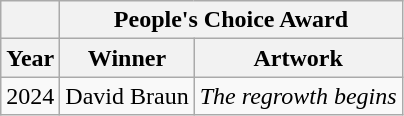<table class="wikitable">
<tr>
<th></th>
<th colspan="2">People's Choice Award</th>
</tr>
<tr>
<th>Year</th>
<th>Winner</th>
<th>Artwork</th>
</tr>
<tr>
<td>2024</td>
<td>David Braun</td>
<td><em>The regrowth begins</em></td>
</tr>
</table>
